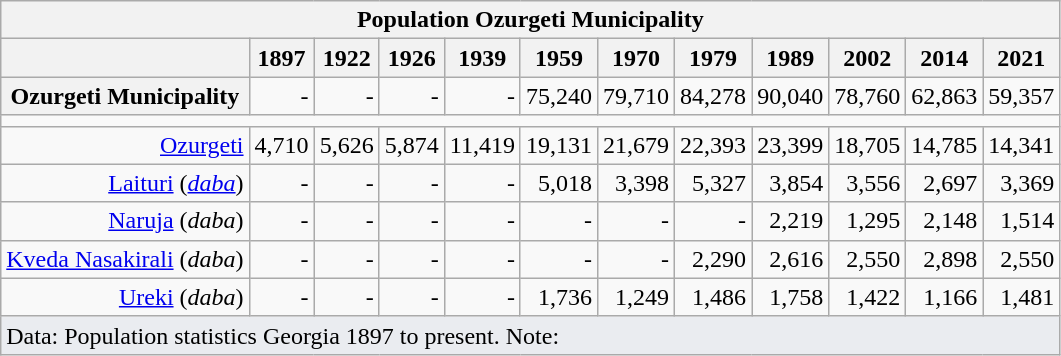<table class="wikitable" style="text-align:right">
<tr>
<th colspan=19>Population Ozurgeti Municipality</th>
</tr>
<tr>
<th></th>
<th>1897</th>
<th>1922</th>
<th>1926</th>
<th>1939</th>
<th>1959</th>
<th>1970</th>
<th>1979</th>
<th>1989</th>
<th>2002</th>
<th>2014</th>
<th>2021</th>
</tr>
<tr>
<th>Ozurgeti Municipality</th>
<td>-</td>
<td>-</td>
<td>-</td>
<td>-</td>
<td>75,240</td>
<td> 79,710</td>
<td> 84,278</td>
<td> 90,040</td>
<td> 78,760</td>
<td> 62,863</td>
<td> 59,357</td>
</tr>
<tr>
<td colspan=15></td>
</tr>
<tr>
<td><a href='#'>Ozurgeti</a></td>
<td>4,710</td>
<td> 5,626</td>
<td> 5,874</td>
<td> 11,419</td>
<td> 19,131</td>
<td> 21,679</td>
<td> 22,393</td>
<td> 23,399</td>
<td> 18,705</td>
<td> 14,785</td>
<td> 14,341</td>
</tr>
<tr>
<td><a href='#'>Laituri</a> (<a href='#'><em>daba</em></a>)</td>
<td>-</td>
<td>-</td>
<td>-</td>
<td>-</td>
<td>5,018</td>
<td> 3,398</td>
<td> 5,327</td>
<td> 3,854</td>
<td> 3,556</td>
<td> 2,697</td>
<td> 3,369</td>
</tr>
<tr>
<td><a href='#'>Naruja</a> (<em>daba</em>)</td>
<td>-</td>
<td>-</td>
<td>-</td>
<td>-</td>
<td>-</td>
<td>-</td>
<td>-</td>
<td>2,219</td>
<td> 1,295</td>
<td> 2,148</td>
<td> 1,514</td>
</tr>
<tr>
<td><a href='#'>Kveda Nasakirali</a> (<em>daba</em>)</td>
<td>-</td>
<td>-</td>
<td>-</td>
<td>-</td>
<td>-</td>
<td>-</td>
<td>2,290</td>
<td> 2,616</td>
<td> 2,550</td>
<td> 2,898</td>
<td> 2,550</td>
</tr>
<tr>
<td><a href='#'>Ureki</a> (<em>daba</em>)</td>
<td>-</td>
<td>-</td>
<td>-</td>
<td>-</td>
<td>1,736</td>
<td> 1,249</td>
<td> 1,486</td>
<td> 1,758</td>
<td> 1,422</td>
<td> 1,166</td>
<td> 1,481</td>
</tr>
<tr>
<td colspan=15 class="wikitable" style="align:left;text-align:left;background-color:#eaecf0">Data: Population statistics Georgia 1897 to present. Note:</td>
</tr>
</table>
